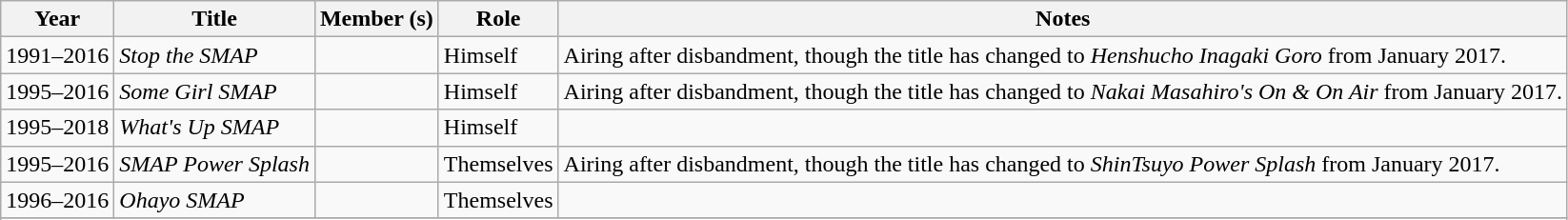<table class="wikitable">
<tr>
<th>Year</th>
<th>Title</th>
<th>Member (s)</th>
<th>Role</th>
<th>Notes</th>
</tr>
<tr>
<td>1991–2016</td>
<td><em>Stop the SMAP</em></td>
<td></td>
<td>Himself</td>
<td>Airing after disbandment, though the title has changed to <em>Henshucho Inagaki Goro</em> from January 2017.</td>
</tr>
<tr>
<td>1995–2016</td>
<td><em>Some Girl SMAP</em></td>
<td></td>
<td>Himself</td>
<td>Airing after disbandment, though the title has changed to <em>Nakai Masahiro's On & On Air</em> from January 2017.</td>
</tr>
<tr>
<td>1995–2018</td>
<td><em>What's Up SMAP</em></td>
<td></td>
<td>Himself</td>
<td></td>
</tr>
<tr>
<td>1995–2016</td>
<td><em>SMAP Power Splash</em></td>
<td></td>
<td>Themselves</td>
<td>Airing after disbandment, though the title has changed to <em>ShinTsuyo Power Splash</em> from January 2017.</td>
</tr>
<tr>
<td>1996–2016</td>
<td><em>Ohayo SMAP</em></td>
<td></td>
<td>Themselves</td>
<td></td>
</tr>
<tr>
</tr>
<tr>
</tr>
</table>
